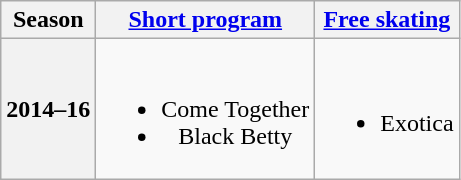<table class=wikitable style=text-align:center>
<tr>
<th>Season</th>
<th><a href='#'>Short program</a></th>
<th><a href='#'>Free skating</a></th>
</tr>
<tr>
<th>2014–16 <br> </th>
<td><br><ul><li>Come Together <br></li><li>Black Betty <br></li></ul></td>
<td><br><ul><li>Exotica <br></li></ul></td>
</tr>
</table>
